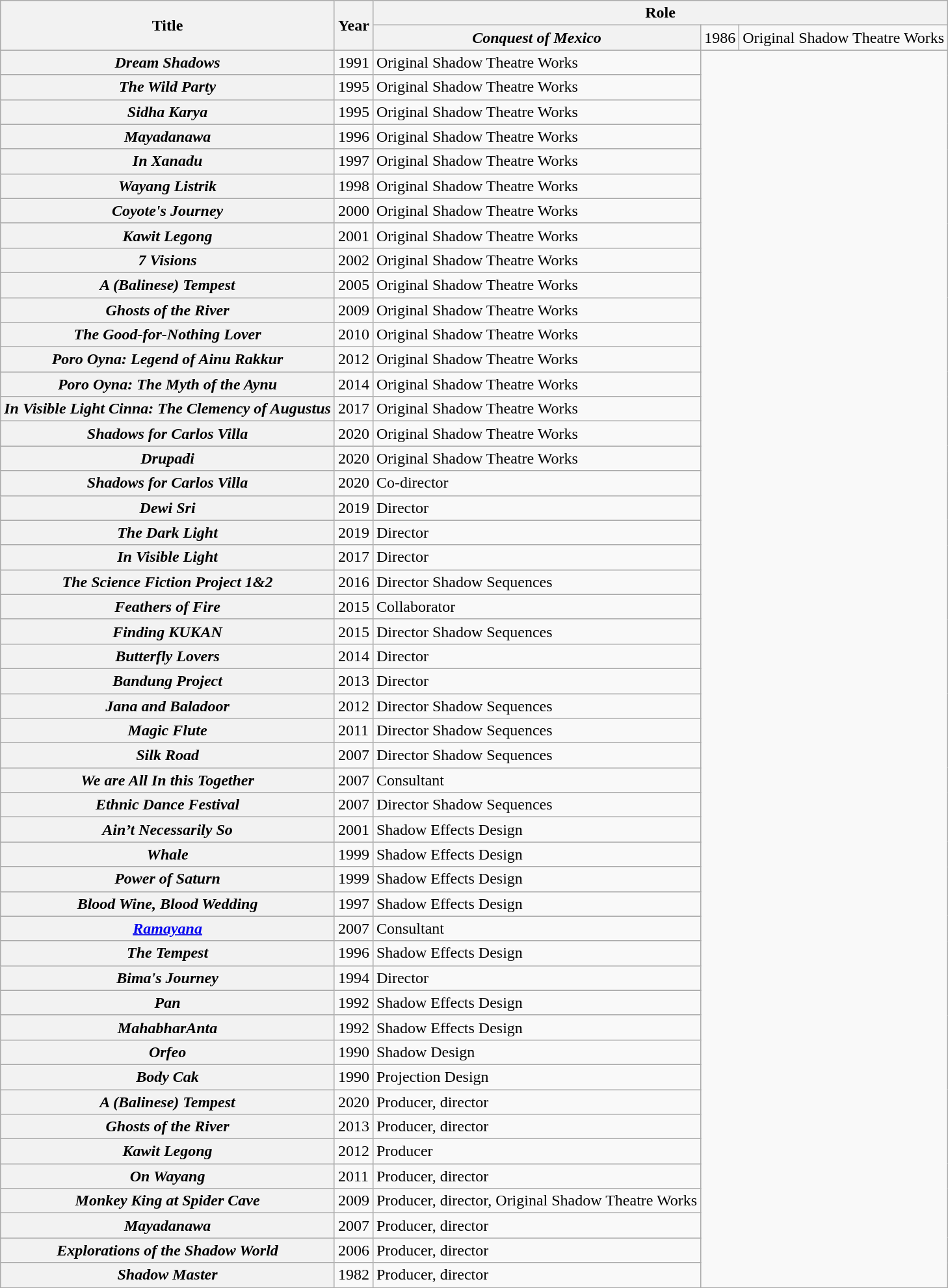<table class="wikitable sortable plainrowheaders" style="margin-right: 99;">
<tr>
<th rowspan="2">Title</th>
<th rowspan="2">Year</th>
<th colspan="8">Role</th>
</tr>
<tr>
<th scope="row"><em>Conquest of Mexico</em></th>
<td>1986</td>
<td>Original Shadow Theatre Works</td>
</tr>
<tr>
<th scope="row"><em>Dream Shadows</em></th>
<td>1991</td>
<td>Original Shadow Theatre Works</td>
</tr>
<tr>
<th scope="row"><em>The Wild Party</em></th>
<td>1995</td>
<td>Original Shadow Theatre Works</td>
</tr>
<tr>
<th scope="row"><em>Sidha Karya</em></th>
<td>1995</td>
<td>Original Shadow Theatre Works</td>
</tr>
<tr>
<th scope="row"><em>Mayadanawa</em></th>
<td>1996</td>
<td>Original Shadow Theatre Works</td>
</tr>
<tr>
<th scope="row"><em>In Xanadu</em></th>
<td>1997</td>
<td>Original Shadow Theatre Works</td>
</tr>
<tr>
<th scope="row"><em>Wayang Listrik</em></th>
<td>1998</td>
<td>Original Shadow Theatre Works</td>
</tr>
<tr>
<th scope="row"><em>Coyote's Journey</em></th>
<td>2000</td>
<td>Original Shadow Theatre Works</td>
</tr>
<tr>
<th scope="row"><em>Kawit Legong</em></th>
<td>2001</td>
<td>Original Shadow Theatre Works</td>
</tr>
<tr>
<th scope="row"><em>7 Visions</em></th>
<td>2002</td>
<td>Original Shadow Theatre Works</td>
</tr>
<tr>
<th scope="row"><em>A (Balinese) Tempest</em></th>
<td>2005</td>
<td>Original Shadow Theatre Works</td>
</tr>
<tr>
<th scope="row"><em>Ghosts of the River</em></th>
<td>2009</td>
<td>Original Shadow Theatre Works</td>
</tr>
<tr>
<th scope="row"><em>The Good-for-Nothing Lover</em></th>
<td>2010</td>
<td>Original Shadow Theatre Works</td>
</tr>
<tr>
<th scope="row"><em>Poro Oyna: Legend of Ainu Rakkur</em></th>
<td>2012</td>
<td>Original Shadow Theatre Works</td>
</tr>
<tr>
<th scope="row"><em>Poro Oyna: The Myth of the Aynu</em></th>
<td>2014</td>
<td>Original Shadow Theatre Works</td>
</tr>
<tr>
<th scope="row"><em>In Visible Light Cinna: The Clemency of Augustus</em></th>
<td>2017</td>
<td>Original Shadow Theatre Works</td>
</tr>
<tr>
<th scope="row"><em>Shadows for Carlos Villa</em></th>
<td>2020</td>
<td>Original Shadow Theatre Works</td>
</tr>
<tr>
<th scope="row"><em>Drupadi</em></th>
<td>2020</td>
<td>Original Shadow Theatre Works</td>
</tr>
<tr>
<th scope="row"><em>Shadows for Carlos Villa</em></th>
<td>2020</td>
<td>Co-director</td>
</tr>
<tr>
<th scope="row"><em>Dewi Sri</em></th>
<td>2019</td>
<td>Director</td>
</tr>
<tr>
<th scope="row"><em>The Dark Light</em></th>
<td>2019</td>
<td>Director</td>
</tr>
<tr>
<th scope="row"><em>In Visible Light</em></th>
<td>2017</td>
<td>Director</td>
</tr>
<tr>
<th scope="row"><em>The Science Fiction Project 1&2</em></th>
<td>2016</td>
<td>Director Shadow Sequences</td>
</tr>
<tr>
<th scope="row"><em>Feathers of Fire</em></th>
<td>2015</td>
<td>Collaborator</td>
</tr>
<tr>
<th scope="row"><em>Finding KUKAN</em></th>
<td>2015</td>
<td>Director Shadow Sequences</td>
</tr>
<tr>
<th scope="row"><em>Butterfly Lovers</em></th>
<td>2014</td>
<td>Director</td>
</tr>
<tr>
<th scope="row"><em>Bandung Project</em></th>
<td>2013</td>
<td>Director</td>
</tr>
<tr>
<th scope="row"><em>Jana and Baladoor</em></th>
<td>2012</td>
<td>Director Shadow Sequences</td>
</tr>
<tr>
<th scope="row"><em>Magic Flute</em></th>
<td>2011</td>
<td>Director Shadow Sequences</td>
</tr>
<tr>
<th scope="row"><em>Silk Road</em></th>
<td>2007</td>
<td>Director Shadow Sequences</td>
</tr>
<tr>
<th scope="row"><em>We are All In this Together</em></th>
<td>2007</td>
<td>Consultant</td>
</tr>
<tr>
<th scope="row"><em>Ethnic Dance Festival</em></th>
<td>2007</td>
<td>Director Shadow Sequences</td>
</tr>
<tr>
<th scope="row"><em>Ain’t Necessarily So</em></th>
<td>2001</td>
<td>Shadow Effects Design</td>
</tr>
<tr>
<th scope="row"><em>Whale</em></th>
<td>1999</td>
<td>Shadow Effects Design</td>
</tr>
<tr>
<th scope="row"><em>Power of Saturn</em></th>
<td>1999</td>
<td>Shadow Effects Design</td>
</tr>
<tr>
<th scope="row"><em>Blood Wine, Blood Wedding</em></th>
<td>1997</td>
<td>Shadow Effects Design</td>
</tr>
<tr>
<th scope="row"><em><a href='#'>Ramayana</a></em></th>
<td>2007</td>
<td>Consultant</td>
</tr>
<tr>
<th scope="row"><em>The Tempest</em></th>
<td>1996</td>
<td>Shadow Effects Design</td>
</tr>
<tr>
<th scope="row"><em>Bima's Journey</em></th>
<td>1994</td>
<td>Director</td>
</tr>
<tr>
<th scope="row"><em>Pan</em></th>
<td>1992</td>
<td>Shadow Effects Design</td>
</tr>
<tr>
<th scope="row"><em>MahabharAnta</em></th>
<td>1992</td>
<td>Shadow Effects Design</td>
</tr>
<tr>
<th scope="row"><em>Orfeo</em></th>
<td>1990</td>
<td>Shadow Design</td>
</tr>
<tr>
<th scope="row"><em>Body Cak</em></th>
<td>1990</td>
<td>Projection Design</td>
</tr>
<tr>
<th scope="row"><em>A (Balinese) Tempest</em></th>
<td>2020</td>
<td>Producer, director</td>
</tr>
<tr>
<th scope="row"><em>Ghosts of the River</em></th>
<td>2013</td>
<td>Producer, director</td>
</tr>
<tr>
<th scope="row"><em>Kawit Legong</em></th>
<td>2012</td>
<td>Producer</td>
</tr>
<tr>
<th scope="row"><em>On Wayang</em></th>
<td>2011</td>
<td>Producer, director</td>
</tr>
<tr>
<th scope="row"><em>Monkey King at Spider Cave</em></th>
<td>2009</td>
<td>Producer, director, Original Shadow Theatre Works</td>
</tr>
<tr>
<th scope="row"><em>Mayadanawa</em></th>
<td>2007</td>
<td>Producer, director</td>
</tr>
<tr>
<th scope="row"><em>Explorations of the Shadow World</em></th>
<td>2006</td>
<td>Producer, director</td>
</tr>
<tr>
<th scope="row"><em>Shadow Master</em></th>
<td>1982</td>
<td>Producer, director</td>
</tr>
<tr>
</tr>
</table>
